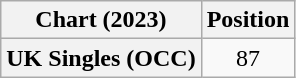<table class="wikitable plainrowheaders" style="text-align:center">
<tr>
<th scope="col">Chart (2023)</th>
<th scope="col">Position</th>
</tr>
<tr>
<th scope="row">UK Singles (OCC)</th>
<td>87</td>
</tr>
</table>
